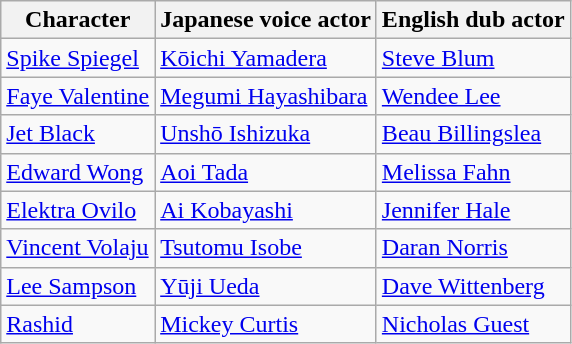<table class="wikitable">
<tr>
<th>Character</th>
<th>Japanese voice actor</th>
<th>English dub actor</th>
</tr>
<tr>
<td><a href='#'>Spike Spiegel</a></td>
<td><a href='#'>Kōichi Yamadera</a></td>
<td><a href='#'>Steve Blum</a></td>
</tr>
<tr>
<td><a href='#'>Faye Valentine</a></td>
<td><a href='#'>Megumi Hayashibara</a></td>
<td><a href='#'>Wendee Lee</a></td>
</tr>
<tr>
<td><a href='#'>Jet Black</a></td>
<td><a href='#'>Unshō Ishizuka</a></td>
<td><a href='#'>Beau Billingslea</a></td>
</tr>
<tr>
<td><a href='#'>Edward Wong</a></td>
<td><a href='#'>Aoi Tada</a></td>
<td><a href='#'>Melissa Fahn</a></td>
</tr>
<tr>
<td><a href='#'>Elektra Ovilo</a></td>
<td><a href='#'>Ai Kobayashi</a></td>
<td><a href='#'>Jennifer Hale</a></td>
</tr>
<tr>
<td><a href='#'>Vincent Volaju</a></td>
<td><a href='#'>Tsutomu Isobe</a></td>
<td><a href='#'>Daran Norris</a></td>
</tr>
<tr>
<td><a href='#'>Lee Sampson</a></td>
<td><a href='#'>Yūji Ueda</a></td>
<td><a href='#'>Dave Wittenberg</a></td>
</tr>
<tr>
<td><a href='#'>Rashid</a></td>
<td><a href='#'>Mickey Curtis</a></td>
<td><a href='#'>Nicholas Guest</a></td>
</tr>
</table>
